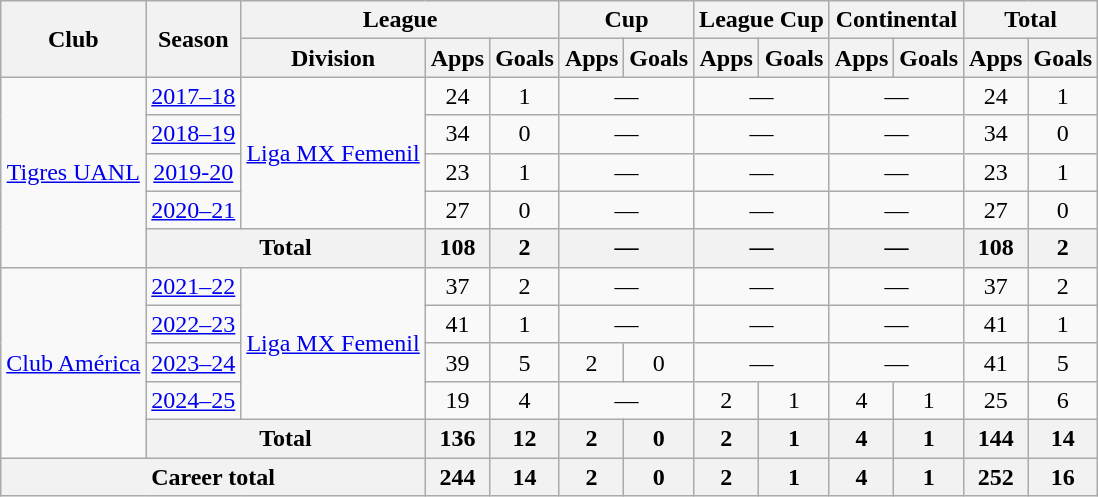<table class="wikitable" style="text-align: center;">
<tr>
<th rowspan="2">Club</th>
<th rowspan="2">Season</th>
<th colspan="3">League</th>
<th colspan="2">Cup </th>
<th colspan="2">League Cup </th>
<th colspan="2">Continental </th>
<th colspan="2">Total</th>
</tr>
<tr>
<th>Division</th>
<th>Apps</th>
<th>Goals</th>
<th>Apps</th>
<th>Goals</th>
<th>Apps</th>
<th>Goals</th>
<th>Apps</th>
<th>Goals</th>
<th>Apps</th>
<th>Goals</th>
</tr>
<tr>
<td rowspan="5"><a href='#'>Tigres UANL</a></td>
<td><a href='#'>2017–18</a></td>
<td rowspan="4"><a href='#'>Liga MX Femenil</a></td>
<td>24</td>
<td>1</td>
<td colspan="2">—</td>
<td colspan="2">—</td>
<td colspan="2">—</td>
<td>24</td>
<td>1</td>
</tr>
<tr>
<td><a href='#'>2018–19</a></td>
<td>34</td>
<td>0</td>
<td colspan="2">—</td>
<td colspan="2">—</td>
<td colspan="2">—</td>
<td>34</td>
<td>0</td>
</tr>
<tr>
<td><a href='#'>2019-20</a></td>
<td>23</td>
<td>1</td>
<td colspan="2">—</td>
<td colspan="2">—</td>
<td colspan="2">—</td>
<td>23</td>
<td>1</td>
</tr>
<tr>
<td><a href='#'>2020–21</a></td>
<td>27</td>
<td>0</td>
<td colspan="2">—</td>
<td colspan="2">—</td>
<td colspan="2">—</td>
<td>27</td>
<td>0</td>
</tr>
<tr>
<th colspan="2">Total</th>
<th>108</th>
<th>2</th>
<th colspan="2">—</th>
<th colspan="2">—</th>
<th colspan="2">—</th>
<th>108</th>
<th>2</th>
</tr>
<tr>
<td rowspan="5"><a href='#'>Club América</a></td>
<td><a href='#'>2021–22</a></td>
<td rowspan="4"><a href='#'>Liga MX Femenil</a></td>
<td align="center">37</td>
<td align="center">2</td>
<td colspan="2" align="center">—</td>
<td colspan="2">—</td>
<td colspan="2">—</td>
<td align="center">37</td>
<td align="center">2</td>
</tr>
<tr>
<td><a href='#'>2022–23</a></td>
<td align="center">41</td>
<td align="center">1</td>
<td colspan="2" align="center">—</td>
<td colspan="2">—</td>
<td colspan="2">—</td>
<td align="center">41</td>
<td align="center">1</td>
</tr>
<tr>
<td><a href='#'>2023–24</a></td>
<td align="center">39</td>
<td align="center">5</td>
<td align="center">2</td>
<td align="center">0</td>
<td colspan="2">—</td>
<td colspan="2">—</td>
<td align="center">41</td>
<td align="center">5</td>
</tr>
<tr>
<td><a href='#'>2024–25</a></td>
<td>19</td>
<td>4</td>
<td colspan="2">—</td>
<td>2</td>
<td>1</td>
<td>4</td>
<td>1</td>
<td>25</td>
<td>6</td>
</tr>
<tr>
<th colspan="2">Total</th>
<th>136</th>
<th>12</th>
<th>2</th>
<th>0</th>
<th>2</th>
<th>1</th>
<th>4</th>
<th>1</th>
<th>144</th>
<th>14</th>
</tr>
<tr>
<th colspan="3">Career total</th>
<th>244</th>
<th>14</th>
<th>2</th>
<th>0</th>
<th>2</th>
<th>1</th>
<th>4</th>
<th>1</th>
<th>252</th>
<th>16</th>
</tr>
</table>
